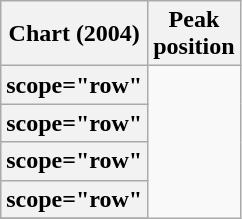<table class="wikitable sortable plainrowheaders" style="text-align:center;">
<tr>
<th scope="col">Chart (2004)</th>
<th scope="col">Peak<br>position</th>
</tr>
<tr>
<th>scope="row"</th>
</tr>
<tr>
<th>scope="row"</th>
</tr>
<tr>
<th>scope="row"</th>
</tr>
<tr>
<th>scope="row"</th>
</tr>
<tr>
</tr>
</table>
